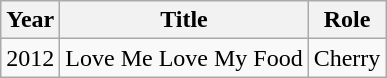<table class="wikitable">
<tr>
<th>Year</th>
<th>Title</th>
<th>Role</th>
</tr>
<tr>
<td>2012</td>
<td>Love Me Love My Food </td>
<td>Cherry</td>
</tr>
</table>
